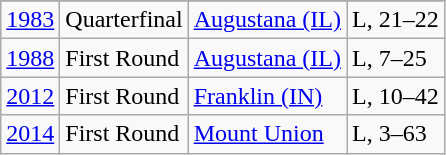<table class="wikitable">
<tr>
</tr>
<tr align="center">
<td><a href='#'>1983</a></td>
<td>Quarterfinal</td>
<td><a href='#'>Augustana (IL)</a></td>
<td>L, 21–22</td>
</tr>
<tr>
<td><a href='#'>1988</a></td>
<td>First Round</td>
<td><a href='#'>Augustana (IL)</a></td>
<td>L, 7–25</td>
</tr>
<tr>
<td><a href='#'>2012</a></td>
<td>First Round</td>
<td><a href='#'>Franklin (IN)</a></td>
<td>L, 10–42</td>
</tr>
<tr>
<td><a href='#'>2014</a></td>
<td>First Round</td>
<td><a href='#'>Mount Union</a></td>
<td>L, 3–63</td>
</tr>
</table>
